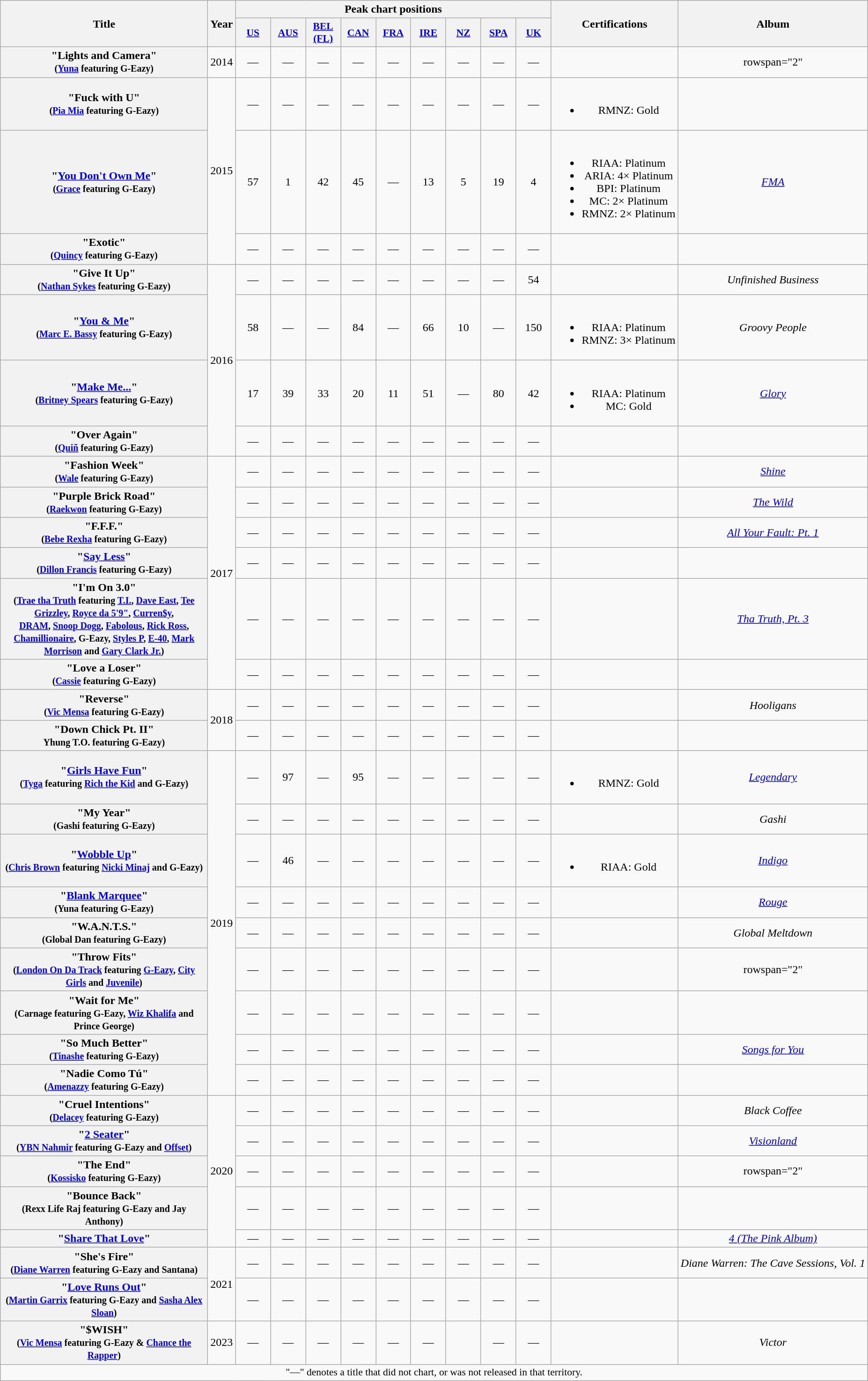<table class="wikitable plainrowheaders" style="text-align:center;">
<tr>
<th scope="col" rowspan="2" style="width:18em;">Title</th>
<th scope="col" rowspan="2">Year</th>
<th scope="col" colspan="9">Peak chart positions</th>
<th scope="col" rowspan="2">Certifications</th>
<th scope="col" rowspan="2">Album</th>
</tr>
<tr>
<th scope="col" style="width:3em;font-size:90%;"><a href='#'>US</a><br></th>
<th scope="col" style="width:3em;font-size:90%;"><a href='#'>AUS</a><br></th>
<th scope="col" style="width:3em;font-size:90%;"><a href='#'>BEL<br>(FL)</a><br></th>
<th scope="col" style="width:3em;font-size:90%;"><a href='#'>CAN</a><br></th>
<th scope="col" style="width:3em;font-size:90%;"><a href='#'>FRA</a><br></th>
<th scope="col" style="width:3em;font-size:90%;"><a href='#'>IRE</a><br></th>
<th scope="col" style="width:3em;font-size:90%;"><a href='#'>NZ</a><br></th>
<th scope="col" style="width:3em;font-size:90%;"><a href='#'>SPA</a><br></th>
<th scope="col" style="width:3em;font-size:90%;"><a href='#'>UK</a><br></th>
</tr>
<tr>
<th scope="row">"Lights and Camera"<br><small>(<a href='#'>Yuna</a> featuring G-Eazy)</small></th>
<td>2014</td>
<td>—</td>
<td>—</td>
<td>—</td>
<td>—</td>
<td>—</td>
<td>—</td>
<td>—</td>
<td>—</td>
<td>—</td>
<td></td>
<td>rowspan="2" </td>
</tr>
<tr>
<th scope="row">"Fuck with U"<br><small>(<a href='#'>Pia Mia</a> featuring G-Eazy)</small></th>
<td rowspan="3">2015</td>
<td>—</td>
<td>—</td>
<td>—</td>
<td>—</td>
<td>—</td>
<td>—</td>
<td>—</td>
<td>—</td>
<td>—</td>
<td><br><ul><li>RMNZ: Gold</li></ul></td>
</tr>
<tr>
<th scope="row">"<a href='#'>You Don't Own Me</a>"<br><small>(<a href='#'>Grace</a> featuring G-Eazy)</small></th>
<td>57</td>
<td>1</td>
<td>42</td>
<td>45</td>
<td>—</td>
<td>13</td>
<td>5</td>
<td>19</td>
<td>4</td>
<td><br><ul><li>RIAA: Platinum</li><li>ARIA: 4× Platinum</li><li>BPI: Platinum</li><li>MC: 2× Platinum</li><li>RMNZ: 2× Platinum</li></ul></td>
<td><em><a href='#'>FMA</a></em></td>
</tr>
<tr>
<th scope="row">"Exotic"<br><small>(<a href='#'>Quincy</a> featuring G-Eazy)</small></th>
<td>—</td>
<td>—</td>
<td>—</td>
<td>—</td>
<td>—</td>
<td>—</td>
<td>—</td>
<td>—</td>
<td>—</td>
<td></td>
<td></td>
</tr>
<tr>
<th scope="row">"Give It Up"<br><small>(<a href='#'>Nathan Sykes</a> featuring G-Eazy)</small></th>
<td rowspan="4">2016</td>
<td>—</td>
<td>—</td>
<td>—</td>
<td>—</td>
<td>—</td>
<td>—</td>
<td>—</td>
<td>—</td>
<td>54</td>
<td></td>
<td><em>Unfinished Business</em></td>
</tr>
<tr>
<th scope="row">"<a href='#'>You & Me</a>"<br><small>(<a href='#'>Marc E. Bassy</a> featuring G-Eazy)</small></th>
<td>58</td>
<td>—</td>
<td>—</td>
<td>84</td>
<td>—</td>
<td>66</td>
<td>10</td>
<td>—</td>
<td>150</td>
<td><br><ul><li>RIAA: Platinum</li><li>RMNZ: 3× Platinum</li></ul></td>
<td><em>Groovy People</em></td>
</tr>
<tr>
<th scope="row">"<a href='#'>Make Me...</a>"<br><small>(<a href='#'>Britney Spears</a> featuring G-Eazy)</small></th>
<td>17</td>
<td>39</td>
<td>33</td>
<td>20</td>
<td>11</td>
<td>51</td>
<td>—</td>
<td>80</td>
<td>42</td>
<td><br><ul><li>RIAA: Platinum</li><li>MC: Gold</li></ul></td>
<td><em><a href='#'>Glory</a></em></td>
</tr>
<tr>
<th scope="row">"Over Again"<br><small>(<a href='#'>Quiñ</a> featuring G-Eazy)</small></th>
<td>—</td>
<td>—</td>
<td>—</td>
<td>—</td>
<td>—</td>
<td>—</td>
<td>—</td>
<td>—</td>
<td>—</td>
<td></td>
<td></td>
</tr>
<tr>
<th scope="row">"Fashion Week"<br><small>(<a href='#'>Wale</a> featuring G-Eazy)</small></th>
<td rowspan="6">2017</td>
<td>—</td>
<td>—</td>
<td>—</td>
<td>—</td>
<td>—</td>
<td>—</td>
<td>—</td>
<td>—</td>
<td>—</td>
<td></td>
<td><em><a href='#'>Shine</a></em></td>
</tr>
<tr>
<th scope="row">"Purple Brick Road"<br><small>(<a href='#'>Raekwon</a> featuring G-Eazy)</small></th>
<td>—</td>
<td>—</td>
<td>—</td>
<td>—</td>
<td>—</td>
<td>—</td>
<td>—</td>
<td>—</td>
<td>—</td>
<td></td>
<td><em><a href='#'>The Wild</a></em></td>
</tr>
<tr>
<th scope="row">"F.F.F."<br><small>(<a href='#'>Bebe Rexha</a> featuring G-Eazy)</small></th>
<td>—</td>
<td>—</td>
<td>—</td>
<td>—</td>
<td>—</td>
<td>—</td>
<td>—</td>
<td>—</td>
<td>—</td>
<td></td>
<td><em><a href='#'>All Your Fault: Pt. 1</a></em></td>
</tr>
<tr>
<th scope="row">"<a href='#'>Say Less</a>"<br><small>(<a href='#'>Dillon Francis</a> featuring G-Eazy)</small></th>
<td>—</td>
<td>—</td>
<td>—</td>
<td>—</td>
<td>—</td>
<td>—</td>
<td>—</td>
<td>—</td>
<td>—</td>
<td></td>
<td></td>
</tr>
<tr>
<th scope="row">"I'm On 3.0"<br><small>(<a href='#'>Trae tha Truth</a> featuring <a href='#'>T.I.</a>, <a href='#'>Dave East</a>, <a href='#'>Tee Grizzley</a>, <a href='#'>Royce da 5'9"</a>, <a href='#'>Curren$y</a>,<br> <a href='#'>DRAM</a>, <a href='#'>Snoop Dogg</a>, <a href='#'>Fabolous</a>, <a href='#'>Rick Ross</a>,<br> <a href='#'>Chamillionaire</a>, G-Eazy, <a href='#'>Styles P</a>, <a href='#'>E-40</a>, <a href='#'>Mark Morrison</a> and <a href='#'>Gary Clark Jr.</a>)</small></th>
<td>—</td>
<td>—</td>
<td>—</td>
<td>—</td>
<td>—</td>
<td>—</td>
<td>—</td>
<td>—</td>
<td>—</td>
<td></td>
<td><em><a href='#'>Tha Truth, Pt. 3</a></em></td>
</tr>
<tr>
<th scope="row">"Love a Loser"<br><small>(<a href='#'>Cassie</a> featuring G-Eazy)</small></th>
<td>—</td>
<td>—</td>
<td>—</td>
<td>—</td>
<td>—</td>
<td>—</td>
<td>—</td>
<td>—</td>
<td>—</td>
<td></td>
<td></td>
</tr>
<tr>
<th scope="row">"Reverse"<br><small>(<a href='#'>Vic Mensa</a> featuring G-Eazy)</small></th>
<td rowspan="2">2018</td>
<td>—</td>
<td>—</td>
<td>—</td>
<td>—</td>
<td>—</td>
<td>—</td>
<td>—</td>
<td>—</td>
<td>—</td>
<td></td>
<td><em>Hooligans</em></td>
</tr>
<tr>
<th scope="row">"Down Chick Pt. II"<br><small>Yhung T.O. featuring G-Eazy)</small></th>
<td>—</td>
<td>—</td>
<td>—</td>
<td>—</td>
<td>—</td>
<td>—</td>
<td>—</td>
<td>—</td>
<td>—</td>
<td></td>
<td></td>
</tr>
<tr>
<th scope="row">"<a href='#'>Girls Have Fun</a>"<br><small>(<a href='#'>Tyga</a> featuring <a href='#'>Rich the Kid</a> and G-Eazy)</small></th>
<td rowspan="9">2019</td>
<td>—</td>
<td>97</td>
<td>—</td>
<td>95</td>
<td>—</td>
<td>—</td>
<td>—</td>
<td>—</td>
<td>—</td>
<td><br><ul><li>RMNZ: Gold</li></ul></td>
<td><em><a href='#'>Legendary</a></em></td>
</tr>
<tr>
<th scope="row">"My Year"<br><small>(Gashi featuring G-Eazy)</small></th>
<td>—</td>
<td>—</td>
<td>—</td>
<td>—</td>
<td>—</td>
<td>—</td>
<td>—</td>
<td>—</td>
<td>—</td>
<td></td>
<td><em>Gashi</em></td>
</tr>
<tr>
<th scope="row">"<a href='#'>Wobble Up</a>"<br><small>(<a href='#'>Chris Brown</a> featuring <a href='#'>Nicki Minaj</a> and G-Eazy)</small></th>
<td>—</td>
<td>46</td>
<td>—</td>
<td>—</td>
<td>—</td>
<td>—</td>
<td>—</td>
<td>—</td>
<td>—</td>
<td><br><ul><li>RIAA: Gold</li></ul></td>
<td><em><a href='#'>Indigo</a></em></td>
</tr>
<tr>
<th scope="row">"<a href='#'>Blank Marquee</a>"<br><small>(Yuna featuring G-Eazy)</small></th>
<td>—</td>
<td>—</td>
<td>—</td>
<td>—</td>
<td>—</td>
<td>—</td>
<td>—</td>
<td>—</td>
<td>—</td>
<td></td>
<td><em><a href='#'>Rouge</a></em></td>
</tr>
<tr>
<th scope="row">"W.A.N.T.S."<br><small>(Global Dan featuring G-Eazy)</small></th>
<td>—</td>
<td>—</td>
<td>—</td>
<td>—</td>
<td>—</td>
<td>—</td>
<td>—</td>
<td>—</td>
<td>—</td>
<td></td>
<td><em>Global Meltdown</em></td>
</tr>
<tr>
<th scope="row">"Throw Fits"<br><small>(<a href='#'>London On Da Track</a> featuring <a href='#'>G-Eazy</a>, <a href='#'>City Girls</a> and <a href='#'>Juvenile</a>)</small></th>
<td>—</td>
<td>—</td>
<td>—</td>
<td>—</td>
<td>—</td>
<td>—</td>
<td>—</td>
<td>—</td>
<td>—</td>
<td></td>
<td>rowspan="2" </td>
</tr>
<tr>
<th scope="row">"Wait for Me"<br><small>(Carnage featuring G-Eazy, <a href='#'>Wiz Khalifa</a> and Prince George)</small></th>
<td>—</td>
<td>—</td>
<td>—</td>
<td>—</td>
<td>—</td>
<td>—</td>
<td>—</td>
<td>—</td>
<td>—</td>
<td></td>
</tr>
<tr>
<th scope="row">"So Much Better"<br><small>(<a href='#'>Tinashe</a> featuring G-Eazy)</small></th>
<td>—</td>
<td>—</td>
<td>—</td>
<td>—</td>
<td>—</td>
<td>—</td>
<td>—</td>
<td>—</td>
<td>—</td>
<td></td>
<td><em><a href='#'>Songs for You</a></em></td>
</tr>
<tr>
<th scope="row">"Nadie Como Tú"<br><small>(<a href='#'>Amenazzy</a> featuring G-Eazy)</small></th>
<td>—</td>
<td>—</td>
<td>—</td>
<td>—</td>
<td>—</td>
<td>—</td>
<td>—</td>
<td>—</td>
<td>—</td>
<td></td>
<td></td>
</tr>
<tr>
<th scope="row">"Cruel Intentions"<br><small>(<a href='#'>Delacey</a> featuring G-Eazy)</small></th>
<td rowspan="5">2020</td>
<td>—</td>
<td>—</td>
<td>—</td>
<td>—</td>
<td>—</td>
<td>—</td>
<td>—</td>
<td>—</td>
<td>—</td>
<td></td>
<td><em>Black Coffee</em></td>
</tr>
<tr>
<th scope="row">"<a href='#'>2 Seater</a>"<br><small>(<a href='#'>YBN Nahmir</a> featuring G-Eazy and <a href='#'>Offset</a>)</small></th>
<td>—</td>
<td>—</td>
<td>—</td>
<td>—</td>
<td>—</td>
<td>—</td>
<td>—</td>
<td>—</td>
<td>—</td>
<td></td>
<td><em><a href='#'>Visionland</a></em></td>
</tr>
<tr>
<th scope="row">"The End"<br><small>(<a href='#'>Kossisko</a> featuring G-Eazy)</small></th>
<td>—</td>
<td>—</td>
<td>—</td>
<td>—</td>
<td>—</td>
<td>—</td>
<td>—</td>
<td>—</td>
<td>—</td>
<td></td>
<td>rowspan="2" </td>
</tr>
<tr>
<th scope="row">"Bounce Back"<br><small>(Rexx Life Raj featuring G-Eazy and Jay Anthony)</small></th>
<td>—</td>
<td>—</td>
<td>—</td>
<td>—</td>
<td>—</td>
<td>—</td>
<td>—</td>
<td>—</td>
<td>—</td>
<td></td>
</tr>
<tr>
<th scope="row">"<a href='#'>Share That Love</a>"<br></th>
<td>—</td>
<td>—</td>
<td>—</td>
<td>—</td>
<td>—</td>
<td>—</td>
<td>—</td>
<td>—</td>
<td>—</td>
<td></td>
<td><em><a href='#'>4 (The Pink Album)</a></em></td>
</tr>
<tr>
<th scope="row">"She's Fire"<br><small>(<a href='#'>Diane Warren</a> featuring G-Eazy and Santana)</small></th>
<td rowspan="2">2021</td>
<td>—</td>
<td>—</td>
<td>—</td>
<td>—</td>
<td>—</td>
<td>—</td>
<td>—</td>
<td>—</td>
<td>—</td>
<td></td>
<td><em>Diane Warren: The Cave Sessions, Vol. 1</em></td>
</tr>
<tr>
<th scope="row">"<a href='#'>Love Runs Out</a>"<br><small>(<a href='#'>Martin Garrix</a> featuring G-Eazy and <a href='#'>Sasha Alex Sloan</a>)</small></th>
<td>—</td>
<td>—</td>
<td>—</td>
<td>—</td>
<td>—</td>
<td>—</td>
<td>—</td>
<td>—</td>
<td>—</td>
<td></td>
<td></td>
</tr>
<tr>
<th>"$WISH"<br><small>(<a href='#'>Vic Mensa</a> featuring G-Eazy & <a href='#'>Chance the Rapper</a>)</small></th>
<td>2023</td>
<td>—</td>
<td>—</td>
<td>—</td>
<td>—</td>
<td>—</td>
<td>—</td>
<td></td>
<td>—</td>
<td>—</td>
<td></td>
<td><em>Victor</em></td>
</tr>
<tr>
<td colspan="18" style="font-size:90%">"—" denotes a title that did not chart, or was not released in that territory.</td>
</tr>
</table>
